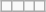<table class="wikitable" style="margin:1em auto;">
<tr>
<td></td>
<td></td>
<td></td>
<td></td>
</tr>
</table>
